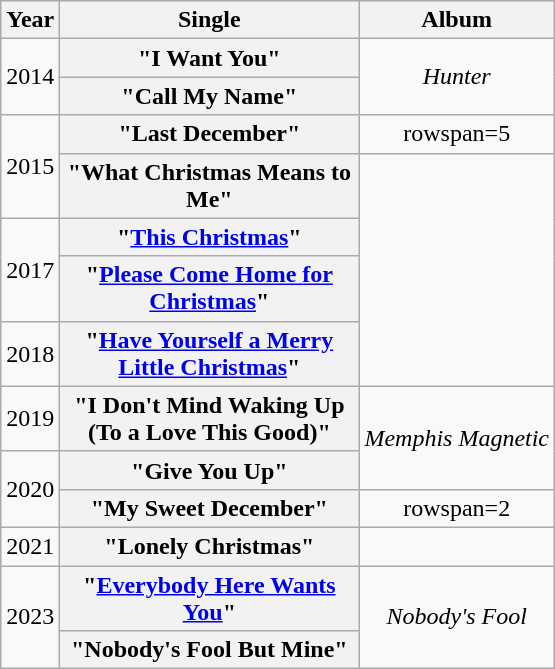<table class="wikitable plainrowheaders" style="text-align:center;">
<tr>
<th scope="col" rowspan="1">Year</th>
<th scope="col" rowspan="1" style="width:12em;">Single</th>
<th scope="col" rowspan="1">Album</th>
</tr>
<tr>
<td rowspan=2>2014</td>
<th scope="row">"I Want You"</th>
<td rowspan="2"><em>Hunter</em></td>
</tr>
<tr>
<th scope="row">"Call My Name"</th>
</tr>
<tr>
<td rowspan=2>2015</td>
<th scope="row">"Last December"</th>
<td>rowspan=5 </td>
</tr>
<tr>
<th scope="row">"What Christmas Means to Me"</th>
</tr>
<tr>
<td rowspan=2>2017</td>
<th scope="row">"<a href='#'>This Christmas</a>"</th>
</tr>
<tr>
<th scope="row">"<a href='#'>Please Come Home for Christmas</a>"</th>
</tr>
<tr>
<td>2018</td>
<th scope="row">"<a href='#'>Have Yourself a Merry Little Christmas</a>"</th>
</tr>
<tr>
<td>2019</td>
<th scope="row">"I Don't Mind Waking Up (To a Love This Good)"</th>
<td rowspan="2"><em>Memphis Magnetic</em></td>
</tr>
<tr>
<td rowspan=2>2020</td>
<th scope="row">"Give You Up"</th>
</tr>
<tr>
<th scope="row">"My Sweet December"</th>
<td>rowspan=2 </td>
</tr>
<tr>
<td>2021</td>
<th scope="row">"Lonely Christmas"</th>
</tr>
<tr>
<td rowspan=2>2023</td>
<th scope="row">"<a href='#'>Everybody Here Wants You</a>"</th>
<td rowspan=2><em>Nobody's Fool</em></td>
</tr>
<tr>
<th scope="row">"Nobody's Fool But Mine"</th>
</tr>
</table>
